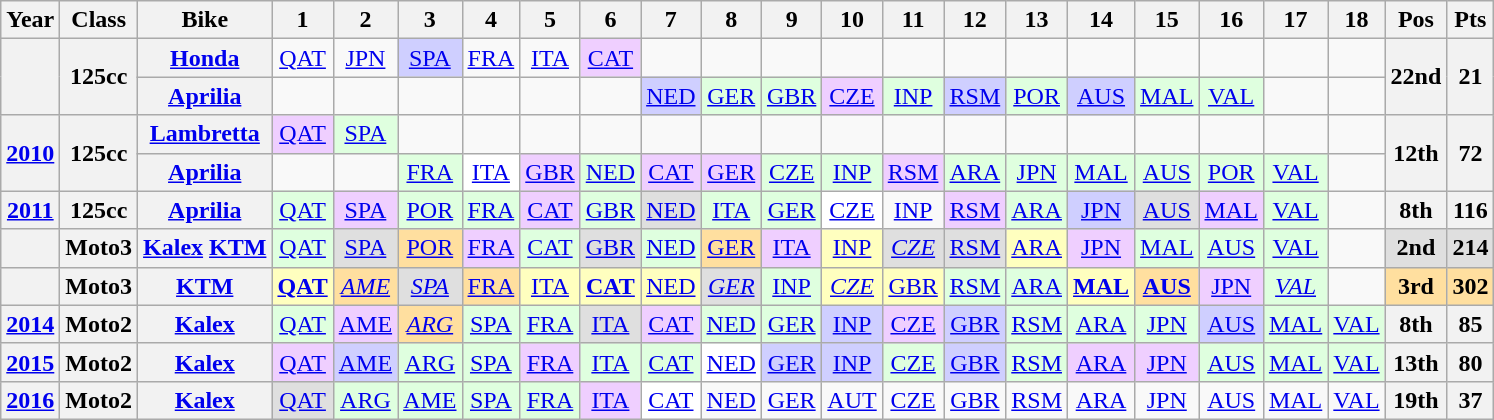<table class="wikitable" style="text-align:center">
<tr>
<th>Year</th>
<th>Class</th>
<th>Bike</th>
<th>1</th>
<th>2</th>
<th>3</th>
<th>4</th>
<th>5</th>
<th>6</th>
<th>7</th>
<th>8</th>
<th>9</th>
<th>10</th>
<th>11</th>
<th>12</th>
<th>13</th>
<th>14</th>
<th>15</th>
<th>16</th>
<th>17</th>
<th>18</th>
<th>Pos</th>
<th>Pts</th>
</tr>
<tr>
<th rowspan=2></th>
<th rowspan=2>125cc</th>
<th><a href='#'>Honda</a></th>
<td><a href='#'>QAT</a></td>
<td><a href='#'>JPN</a></td>
<td style="background:#cfcfff;"><a href='#'>SPA</a><br></td>
<td><a href='#'>FRA</a></td>
<td><a href='#'>ITA</a></td>
<td style="background:#efcfff;"><a href='#'>CAT</a><br></td>
<td></td>
<td></td>
<td></td>
<td></td>
<td></td>
<td></td>
<td></td>
<td></td>
<td></td>
<td></td>
<td></td>
<td></td>
<th rowspan=2>22nd</th>
<th rowspan=2>21</th>
</tr>
<tr>
<th><a href='#'>Aprilia</a></th>
<td></td>
<td></td>
<td></td>
<td></td>
<td></td>
<td></td>
<td style="background:#cfcfff;"><a href='#'>NED</a><br></td>
<td style="background:#dfffdf;"><a href='#'>GER</a><br></td>
<td style="background:#dfffdf;"><a href='#'>GBR</a><br></td>
<td style="background:#efcfff;"><a href='#'>CZE</a><br></td>
<td style="background:#dfffdf;"><a href='#'>INP</a><br></td>
<td style="background:#cfcfff;"><a href='#'>RSM</a><br></td>
<td style="background:#dfffdf;"><a href='#'>POR</a><br></td>
<td style="background:#cfcfff;"><a href='#'>AUS</a><br></td>
<td style="background:#dfffdf;"><a href='#'>MAL</a><br></td>
<td style="background:#dfffdf;"><a href='#'>VAL</a><br></td>
<td></td>
<td></td>
</tr>
<tr>
<th rowspan=2><a href='#'>2010</a></th>
<th rowspan=2>125cc</th>
<th><a href='#'>Lambretta</a></th>
<td style="background:#efcfff;"><a href='#'>QAT</a><br></td>
<td style="background:#dfffdf;"><a href='#'>SPA</a><br></td>
<td></td>
<td></td>
<td></td>
<td></td>
<td></td>
<td></td>
<td></td>
<td></td>
<td></td>
<td></td>
<td></td>
<td></td>
<td></td>
<td></td>
<td></td>
<td></td>
<th rowspan=2>12th</th>
<th rowspan=2>72</th>
</tr>
<tr>
<th><a href='#'>Aprilia</a></th>
<td></td>
<td></td>
<td style="background:#dfffdf;"><a href='#'>FRA</a><br></td>
<td style="background:#ffffff;"><a href='#'>ITA</a><br></td>
<td style="background:#efcfff;"><a href='#'>GBR</a><br></td>
<td style="background:#dfffdf;"><a href='#'>NED</a><br></td>
<td style="background:#efcfff;"><a href='#'>CAT</a><br></td>
<td style="background:#efcfff;"><a href='#'>GER</a><br></td>
<td style="background:#dfffdf;"><a href='#'>CZE</a><br></td>
<td style="background:#dfffdf;"><a href='#'>INP</a><br></td>
<td style="background:#efcfff;"><a href='#'>RSM</a><br></td>
<td style="background:#dfffdf;"><a href='#'>ARA</a><br></td>
<td style="background:#dfffdf;"><a href='#'>JPN</a><br></td>
<td style="background:#dfffdf;"><a href='#'>MAL</a><br></td>
<td style="background:#dfffdf;"><a href='#'>AUS</a><br></td>
<td style="background:#dfffdf;"><a href='#'>POR</a><br></td>
<td style="background:#dfffdf;"><a href='#'>VAL</a><br></td>
<td></td>
</tr>
<tr>
<th><a href='#'>2011</a></th>
<th>125cc</th>
<th><a href='#'>Aprilia</a></th>
<td style="background:#dfffdf;"><a href='#'>QAT</a><br></td>
<td style="background:#efcfff;"><a href='#'>SPA</a><br></td>
<td style="background:#dfffdf;"><a href='#'>POR</a><br></td>
<td style="background:#dfffdf;"><a href='#'>FRA</a><br></td>
<td style="background:#efcfff;"><a href='#'>CAT</a><br></td>
<td style="background:#dfffdf;"><a href='#'>GBR</a><br></td>
<td style="background:#dfdfdf;"><a href='#'>NED</a><br></td>
<td style="background:#dfffdf;"><a href='#'>ITA</a><br></td>
<td style="background:#dfffdf;"><a href='#'>GER</a><br></td>
<td style="background:#ffffff;"><a href='#'>CZE</a><br></td>
<td><a href='#'>INP</a></td>
<td style="background:#efcfff;"><a href='#'>RSM</a><br></td>
<td style="background:#dfffdf;"><a href='#'>ARA</a><br></td>
<td style="background:#cfcfff;"><a href='#'>JPN</a><br></td>
<td style="background:#dfdfdf;"><a href='#'>AUS</a><br></td>
<td style="background:#efcfff;"><a href='#'>MAL</a><br></td>
<td style="background:#dfffdf;"><a href='#'>VAL</a><br></td>
<td></td>
<th>8th</th>
<th>116</th>
</tr>
<tr>
<th></th>
<th>Moto3</th>
<th><a href='#'>Kalex</a> <a href='#'>KTM</a></th>
<td style="background:#DFFFDF;"><a href='#'>QAT</a><br></td>
<td style="background:#dfdfdf;"><a href='#'>SPA</a><br></td>
<td style="background:#ffdf9f;"><a href='#'>POR</a><br></td>
<td style="background:#efcfff;"><a href='#'>FRA</a><br></td>
<td style="background:#DFFFDF;"><a href='#'>CAT</a><br></td>
<td style="background:#dfdfdf;"><a href='#'>GBR</a><br></td>
<td style="background:#dfffdf;"><a href='#'>NED</a><br></td>
<td style="background:#ffdf9f;"><a href='#'>GER</a><br></td>
<td style="background:#efcfff;"><a href='#'>ITA</a><br></td>
<td style="background:#ffffbf;"><a href='#'>INP</a><br></td>
<td style="background:#dfdfdf;"><em><a href='#'>CZE</a></em><br></td>
<td style="background:#dfdfdf;"><a href='#'>RSM</a><br></td>
<td style="background:#ffffbf;"><a href='#'>ARA</a><br></td>
<td style="background:#efcfff;"><a href='#'>JPN</a><br></td>
<td style="background:#DFFFDF;"><a href='#'>MAL</a><br></td>
<td style="background:#DFFFDF;"><a href='#'>AUS</a><br></td>
<td style="background:#DFFFDF;"><a href='#'>VAL</a><br></td>
<td></td>
<td style="background:#dfdfdf;"><strong>2nd</strong></td>
<td style="background:#dfdfdf;"><strong>214</strong></td>
</tr>
<tr>
<th></th>
<th>Moto3</th>
<th><a href='#'>KTM</a></th>
<td style="background:#ffffbf;"><strong><a href='#'>QAT</a></strong><br></td>
<td style="background:#ffdf9f;"><em><a href='#'>AME</a></em><br></td>
<td style="background:#dfdfdf;"><em><a href='#'>SPA</a></em><br></td>
<td style="background:#ffdf9f;"><a href='#'>FRA</a><br></td>
<td style="background:#ffffbf;"><a href='#'>ITA</a><br></td>
<td style="background:#ffffbf;"><strong><a href='#'>CAT</a></strong><br></td>
<td style="background:#ffffbf;"><a href='#'>NED</a><br></td>
<td style="background:#dfdfdf;"><em><a href='#'>GER</a></em><br></td>
<td style="background:#DFFFDF;"><a href='#'>INP</a><br></td>
<td style="background:#ffffbf;"><em><a href='#'>CZE</a></em><br></td>
<td style="background:#ffffbf;"><a href='#'>GBR</a><br></td>
<td style="background:#DFFFDF;"><a href='#'>RSM</a><br></td>
<td style="background:#DFFFDF;"><a href='#'>ARA</a><br></td>
<td style="background:#ffffbf;"><strong><a href='#'>MAL</a></strong><br></td>
<td style="background:#ffdf9f;"><strong><a href='#'>AUS</a></strong><br></td>
<td style="background:#efcfff;"><a href='#'>JPN</a><br></td>
<td style="background:#DFFFDF;"><em><a href='#'>VAL</a></em><br></td>
<td></td>
<td style="background:#ffdf9f;"><strong>3rd</strong></td>
<td style="background:#ffdf9f;"><strong>302</strong></td>
</tr>
<tr>
<th><a href='#'>2014</a></th>
<th>Moto2</th>
<th><a href='#'>Kalex</a></th>
<td style="background:#DFFFDF;"><a href='#'>QAT</a><br></td>
<td style="background:#efcfff;"><a href='#'>AME</a><br></td>
<td style="background:#ffdf9f;"><em><a href='#'>ARG</a></em><br></td>
<td style="background:#DFFFDF;"><a href='#'>SPA</a><br></td>
<td style="background:#DFFFDF;"><a href='#'>FRA</a><br></td>
<td style="background:#dfdfdf;"><a href='#'>ITA</a><br></td>
<td style="background:#efcfff;"><a href='#'>CAT</a><br></td>
<td style="background:#DFFFDF;"><a href='#'>NED</a><br></td>
<td style="background:#DFFFDF;"><a href='#'>GER</a><br></td>
<td style="background:#cfcfff;"><a href='#'>INP</a><br></td>
<td style="background:#efcfff;"><a href='#'>CZE</a><br></td>
<td style="background:#cfcfff;"><a href='#'>GBR</a><br></td>
<td style="background:#DFFFDF;"><a href='#'>RSM</a><br></td>
<td style="background:#DFFFDF;"><a href='#'>ARA</a><br></td>
<td style="background:#dfffdf;"><a href='#'>JPN</a><br></td>
<td style="background:#cfcfff;"><a href='#'>AUS</a><br></td>
<td style="background:#dfffdf;"><a href='#'>MAL</a><br></td>
<td style="background:#dfffdf;"><a href='#'>VAL</a><br></td>
<th>8th</th>
<th>85</th>
</tr>
<tr>
<th><a href='#'>2015</a></th>
<th>Moto2</th>
<th><a href='#'>Kalex</a></th>
<td style="background:#efcfff;"><a href='#'>QAT</a><br></td>
<td style="background:#cfcfff;"><a href='#'>AME</a><br></td>
<td style="background:#dfffdf;"><a href='#'>ARG</a><br></td>
<td style="background:#dfffdf;"><a href='#'>SPA</a><br></td>
<td style="background:#efcfff;"><a href='#'>FRA</a><br></td>
<td style="background:#dfffdf;"><a href='#'>ITA</a><br></td>
<td style="background:#dfffdf;"><a href='#'>CAT</a><br></td>
<td style="background:#ffffff;"><a href='#'>NED</a><br></td>
<td style="background:#cfcfff;"><a href='#'>GER</a><br></td>
<td style="background:#cfcfff;"><a href='#'>INP</a><br></td>
<td style="background:#dfffdf;"><a href='#'>CZE</a><br></td>
<td style="background:#cfcfff;"><a href='#'>GBR</a><br></td>
<td style="background:#dfffdf;"><a href='#'>RSM</a><br></td>
<td style="background:#efcfff;"><a href='#'>ARA</a><br></td>
<td style="background:#efcfff;"><a href='#'>JPN</a><br></td>
<td style="background:#dfffdf;"><a href='#'>AUS</a><br></td>
<td style="background:#dfffdf;"><a href='#'>MAL</a><br></td>
<td style="background:#dfffdf;"><a href='#'>VAL</a><br></td>
<th>13th</th>
<th>80</th>
</tr>
<tr>
<th><a href='#'>2016</a></th>
<th>Moto2</th>
<th><a href='#'>Kalex</a></th>
<td style="background:#dfdfdf;"><a href='#'>QAT</a><br></td>
<td style="background:#dfffdf;"><a href='#'>ARG</a><br></td>
<td style="background:#dfffdf;"><a href='#'>AME</a><br></td>
<td style="background:#dfffdf;"><a href='#'>SPA</a><br></td>
<td style="background:#dfffdf;"><a href='#'>FRA</a><br></td>
<td style="background:#efcfff;"><a href='#'>ITA</a><br></td>
<td style="background:#ffffff;"><a href='#'>CAT</a><br></td>
<td><a href='#'>NED</a></td>
<td><a href='#'>GER</a></td>
<td><a href='#'>AUT</a></td>
<td><a href='#'>CZE</a></td>
<td><a href='#'>GBR</a></td>
<td><a href='#'>RSM</a></td>
<td><a href='#'>ARA</a></td>
<td><a href='#'>JPN</a></td>
<td><a href='#'>AUS</a></td>
<td><a href='#'>MAL</a></td>
<td><a href='#'>VAL</a></td>
<th>19th</th>
<th>37</th>
</tr>
</table>
